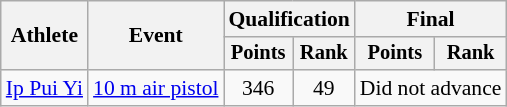<table class="wikitable" style="font-size:90%">
<tr>
<th rowspan=2>Athlete</th>
<th rowspan=2>Event</th>
<th colspan=2>Qualification</th>
<th colspan=2>Final</th>
</tr>
<tr style="font-size:95%">
<th>Points</th>
<th>Rank</th>
<th>Points</th>
<th>Rank</th>
</tr>
<tr align=center>
<td align=left><a href='#'>Ip Pui Yi</a></td>
<td align=left><a href='#'>10 m air pistol</a></td>
<td>346</td>
<td>49</td>
<td colspan=2>Did not advance</td>
</tr>
</table>
